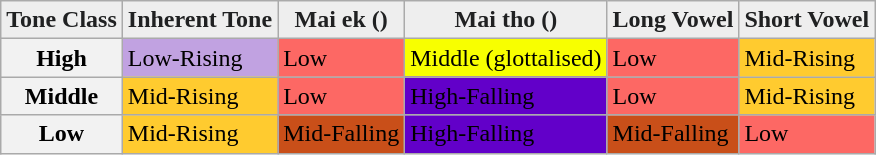<table class="wikitable">
<tr ----bgcolor="#eeeeee">
<th style="font-weight:bold; background-color:rgb(238, 238, 238); color:rgb(32, 33, 34);" style="width: 120px;">Tone Class</th>
<th style="font-weight:bold; background-color:rgb(238, 238, 238); color:rgb(32, 33, 34);" style="width: 120px;">Inherent Tone</th>
<th style="font-weight:bold; background-color:rgb(238, 238, 238); color:rgb(32, 33, 34);" style="width: 120px;">Mai ek ()</th>
<th style="font-weight:bold; background-color:rgb(238, 238, 238); color:rgb(32, 33, 34);" style="width: 120px;">Mai tho ()</th>
<th style="font-weight:bold; background-color:rgb(238, 238, 238); color:rgb(32, 33, 34);" style="width: 120px;">Long Vowel</th>
<th style="font-weight:bold; background-color:rgb(238, 238, 238); color:rgb(32, 33, 34);" style="width: 120px;">Short Vowel</th>
</tr>
<tr>
<th>High</th>
<td style="background-color:#c1a2e1;">Low-Rising</td>
<td style="background-color:#fd6864;">Low</td>
<td style="background-color:#f8ff00;">Middle (glottalised)</td>
<td style="background-color:#fd6864;">Low</td>
<td style="background-color:#ffcb2f;">Mid-Rising</td>
</tr>
<tr>
<th>Middle</th>
<td style="background-color:#ffcb2f;">Mid-Rising</td>
<td style="background-color:#fd6864;">Low</td>
<td style="background-color:#6200c9;">High-Falling</td>
<td style="background-color:#fd6864;">Low</td>
<td style="background-color:#ffcb2f;">Mid-Rising</td>
</tr>
<tr>
<th>Low</th>
<td style="background-color:#ffcb2f;">Mid-Rising</td>
<td style="background-color:#c94f19;">Mid-Falling</td>
<td style="background-color:#6200c9;">High-Falling</td>
<td style="background-color:#c94f19;">Mid-Falling</td>
<td style="background-color:#fd6864;">Low</td>
</tr>
</table>
